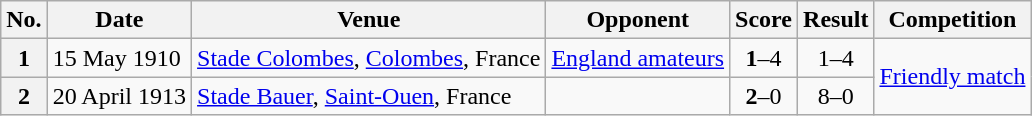<table class="wikitable sortable plainrowheaders">
<tr>
<th scope=col>No.</th>
<th scope=col>Date</th>
<th scope=col>Venue</th>
<th scope=col>Opponent</th>
<th scope=col>Score</th>
<th scope=col>Result</th>
<th scope=col>Competition</th>
</tr>
<tr>
<th scope=row style=text-align:center>1</th>
<td>15 May 1910</td>
<td><a href='#'>Stade Colombes</a>, <a href='#'>Colombes</a>, France</td>
<td> <a href='#'>England amateurs</a></td>
<td align=center><strong>1</strong>–4</td>
<td align=center>1–4</td>
<td rowspan="2"><a href='#'>Friendly match</a></td>
</tr>
<tr>
<th scope=row style=text-align:center>2</th>
<td>20 April 1913</td>
<td><a href='#'>Stade Bauer</a>, <a href='#'>Saint-Ouen</a>, France</td>
<td></td>
<td align=center><strong>2</strong>–0</td>
<td align=center>8–0</td>
</tr>
</table>
